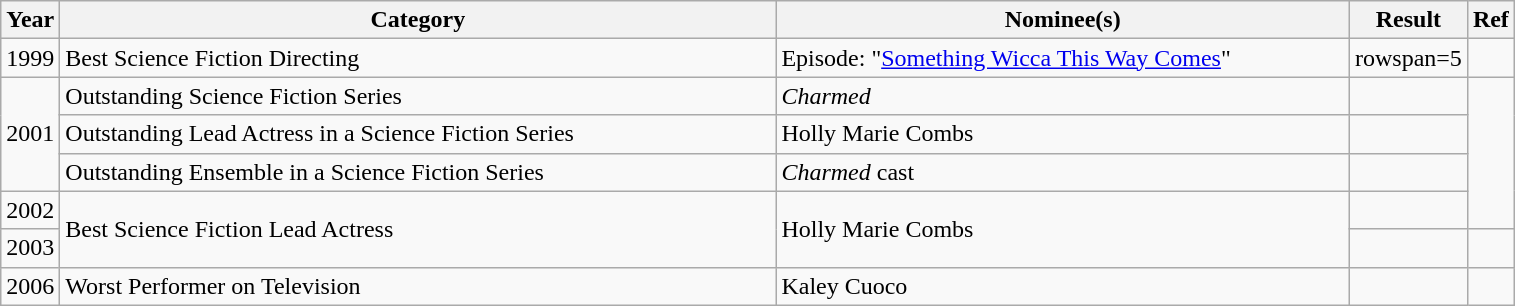<table class="wikitable">
<tr>
<th>Year</th>
<th width=470>Category</th>
<th width=375>Nominee(s)</th>
<th width=65>Result</th>
<th>Ref</th>
</tr>
<tr>
<td>1999</td>
<td>Best Science Fiction Directing</td>
<td>Episode: "<a href='#'>Something Wicca This Way Comes</a>"</td>
<td>rowspan=5 </td>
<td></td>
</tr>
<tr>
<td rowspan=3>2001</td>
<td>Outstanding Science Fiction Series</td>
<td><em>Charmed</em></td>
<td></td>
</tr>
<tr>
<td>Outstanding Lead Actress in a Science Fiction Series</td>
<td>Holly Marie Combs</td>
<td></td>
</tr>
<tr>
<td>Outstanding Ensemble in a Science Fiction Series</td>
<td><em>Charmed</em> cast</td>
<td></td>
</tr>
<tr>
<td>2002</td>
<td rowspan=2>Best Science Fiction Lead Actress</td>
<td rowspan=2>Holly Marie Combs</td>
<td></td>
</tr>
<tr>
<td>2003</td>
<td></td>
<td></td>
</tr>
<tr>
<td>2006</td>
<td>Worst Performer on Television</td>
<td>Kaley Cuoco</td>
<td></td>
<td></td>
</tr>
</table>
